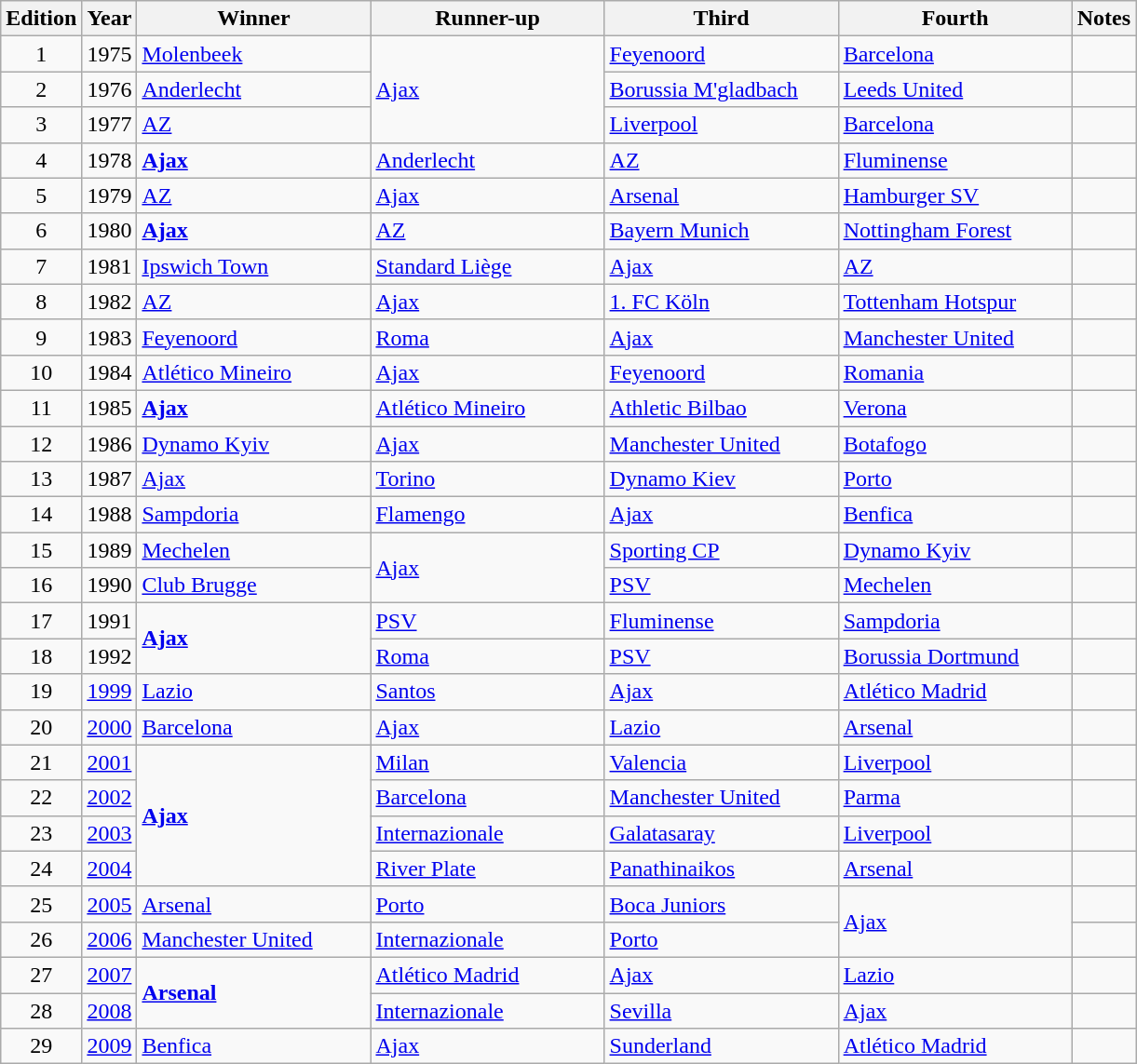<table class="wikitable sortable" style="text-align:center">
<tr>
<th>Edition</th>
<th>Year</th>
<th style="width:160px;">Winner</th>
<th style="width:160px;">Runner-up</th>
<th style="width:160px;">Third</th>
<th style="width:160px;">Fourth</th>
<th class="unsortable">Notes</th>
</tr>
<tr>
<td>1</td>
<td>1975</td>
<td align="left"> <a href='#'>Molenbeek</a></td>
<td rowspan="3" align="left"> <a href='#'>Ajax</a></td>
<td align="left"> <a href='#'>Feyenoord</a></td>
<td align="left"> <a href='#'>Barcelona</a></td>
<td></td>
</tr>
<tr>
<td>2</td>
<td>1976</td>
<td align="left"> <a href='#'>Anderlecht</a></td>
<td align="left"> <a href='#'>Borussia M'gladbach</a></td>
<td align="left"> <a href='#'>Leeds United</a></td>
<td></td>
</tr>
<tr>
<td>3</td>
<td>1977</td>
<td align="left"> <a href='#'>AZ</a></td>
<td align="left"> <a href='#'>Liverpool</a></td>
<td align="left"> <a href='#'>Barcelona</a></td>
<td></td>
</tr>
<tr>
<td>4</td>
<td>1978</td>
<td align="left"><strong> <a href='#'>Ajax</a></strong></td>
<td align="left"> <a href='#'>Anderlecht</a></td>
<td align="left"> <a href='#'>AZ</a></td>
<td align="left"> <a href='#'>Fluminense</a></td>
<td></td>
</tr>
<tr>
<td>5</td>
<td>1979</td>
<td align="left"> <a href='#'>AZ</a></td>
<td align="left"> <a href='#'>Ajax</a></td>
<td align="left"> <a href='#'>Arsenal</a></td>
<td align="left"> <a href='#'>Hamburger SV</a></td>
<td></td>
</tr>
<tr>
<td>6</td>
<td>1980</td>
<td align="left"><strong> <a href='#'>Ajax</a></strong></td>
<td align="left"> <a href='#'>AZ</a></td>
<td align="left"> <a href='#'>Bayern Munich</a></td>
<td align="left"> <a href='#'>Nottingham Forest</a></td>
<td></td>
</tr>
<tr>
<td>7</td>
<td>1981</td>
<td align="left"> <a href='#'>Ipswich Town</a></td>
<td align="left"> <a href='#'>Standard Liège</a></td>
<td align="left"> <a href='#'>Ajax</a></td>
<td align="left"> <a href='#'>AZ</a></td>
<td></td>
</tr>
<tr>
<td>8</td>
<td>1982</td>
<td align="left"> <a href='#'>AZ</a></td>
<td align="left"> <a href='#'>Ajax</a></td>
<td align="left"> <a href='#'>1. FC Köln</a></td>
<td align="left"> <a href='#'>Tottenham Hotspur</a></td>
<td></td>
</tr>
<tr>
<td>9</td>
<td>1983</td>
<td align="left"> <a href='#'>Feyenoord</a></td>
<td align="left"> <a href='#'>Roma</a></td>
<td align="left"> <a href='#'>Ajax</a></td>
<td align="left"> <a href='#'>Manchester United</a></td>
<td></td>
</tr>
<tr>
<td>10</td>
<td>1984</td>
<td align="left"> <a href='#'>Atlético Mineiro</a></td>
<td align="left"> <a href='#'>Ajax</a></td>
<td align="left"> <a href='#'>Feyenoord</a></td>
<td align="left"> <a href='#'>Romania</a></td>
<td></td>
</tr>
<tr>
<td>11</td>
<td>1985</td>
<td align="left"><strong> <a href='#'>Ajax</a></strong></td>
<td align="left"> <a href='#'>Atlético Mineiro</a></td>
<td align="left"> <a href='#'>Athletic Bilbao</a></td>
<td align="left"> <a href='#'>Verona</a></td>
<td></td>
</tr>
<tr>
<td>12</td>
<td>1986</td>
<td align="left"> <a href='#'>Dynamo Kyiv</a></td>
<td align="left"> <a href='#'>Ajax</a></td>
<td align="left"> <a href='#'>Manchester United</a></td>
<td align="left"> <a href='#'>Botafogo</a></td>
<td></td>
</tr>
<tr>
<td>13</td>
<td>1987</td>
<td align="left"> <a href='#'>Ajax</a></td>
<td align="left"> <a href='#'>Torino</a></td>
<td align="left"> <a href='#'>Dynamo Kiev</a></td>
<td align="left"> <a href='#'>Porto</a></td>
<td></td>
</tr>
<tr>
<td>14</td>
<td>1988</td>
<td align="left"> <a href='#'>Sampdoria</a></td>
<td align="left"> <a href='#'>Flamengo</a></td>
<td align="left"> <a href='#'>Ajax</a></td>
<td align="left"> <a href='#'>Benfica</a></td>
<td></td>
</tr>
<tr>
<td>15</td>
<td>1989</td>
<td align="left"> <a href='#'>Mechelen</a></td>
<td rowspan="2" align="left"> <a href='#'>Ajax</a></td>
<td align="left"> <a href='#'>Sporting CP</a></td>
<td align="left"> <a href='#'>Dynamo Kyiv</a></td>
<td></td>
</tr>
<tr>
<td>16</td>
<td>1990</td>
<td align="left"> <a href='#'>Club Brugge</a></td>
<td align="left"> <a href='#'>PSV</a></td>
<td align="left"> <a href='#'>Mechelen</a></td>
<td></td>
</tr>
<tr>
<td>17</td>
<td>1991</td>
<td rowspan="2" align="left"><strong> <a href='#'>Ajax</a></strong></td>
<td align="left"> <a href='#'>PSV</a></td>
<td align="left"> <a href='#'>Fluminense</a></td>
<td align="left"> <a href='#'>Sampdoria</a></td>
<td></td>
</tr>
<tr>
<td>18</td>
<td>1992</td>
<td align="left"> <a href='#'>Roma</a></td>
<td align="left"> <a href='#'>PSV</a></td>
<td align="left"> <a href='#'>Borussia Dortmund</a></td>
<td></td>
</tr>
<tr>
<td>19</td>
<td><a href='#'>1999</a></td>
<td align="left"> <a href='#'>Lazio</a></td>
<td align="left"> <a href='#'>Santos</a></td>
<td align="left"> <a href='#'>Ajax</a></td>
<td align="left"> <a href='#'>Atlético Madrid</a></td>
<td></td>
</tr>
<tr>
<td>20</td>
<td><a href='#'>2000</a></td>
<td align="left"> <a href='#'>Barcelona</a></td>
<td align="left"> <a href='#'>Ajax</a></td>
<td align="left"> <a href='#'>Lazio</a></td>
<td align="left"> <a href='#'>Arsenal</a></td>
<td></td>
</tr>
<tr>
<td>21</td>
<td><a href='#'>2001</a></td>
<td rowspan="4" align="left"><strong> <a href='#'>Ajax</a></strong></td>
<td align="left"> <a href='#'>Milan</a></td>
<td align="left"> <a href='#'>Valencia</a></td>
<td align="left"> <a href='#'>Liverpool</a></td>
<td></td>
</tr>
<tr>
<td>22</td>
<td><a href='#'>2002</a></td>
<td align="left"> <a href='#'>Barcelona</a></td>
<td align="left"> <a href='#'>Manchester United</a></td>
<td align="left"> <a href='#'>Parma</a></td>
<td></td>
</tr>
<tr>
<td>23</td>
<td><a href='#'>2003</a></td>
<td align="left"> <a href='#'>Internazionale</a></td>
<td align="left"> <a href='#'>Galatasaray</a></td>
<td align="left"> <a href='#'>Liverpool</a></td>
<td></td>
</tr>
<tr>
<td>24</td>
<td><a href='#'>2004</a></td>
<td align="left"> <a href='#'>River Plate</a></td>
<td align="left"> <a href='#'>Panathinaikos</a></td>
<td align="left"> <a href='#'>Arsenal</a></td>
<td></td>
</tr>
<tr>
<td>25</td>
<td><a href='#'>2005</a></td>
<td align="left"> <a href='#'>Arsenal</a></td>
<td align="left"> <a href='#'>Porto</a></td>
<td align="left"> <a href='#'>Boca Juniors</a></td>
<td rowspan="2" align="left"> <a href='#'>Ajax</a></td>
<td></td>
</tr>
<tr>
<td>26</td>
<td><a href='#'>2006</a></td>
<td align="left"> <a href='#'>Manchester United</a></td>
<td align="left"> <a href='#'>Internazionale</a></td>
<td align="left"> <a href='#'>Porto</a></td>
<td></td>
</tr>
<tr>
<td>27</td>
<td><a href='#'>2007</a></td>
<td rowspan="2" align="left"><strong> <a href='#'>Arsenal</a></strong></td>
<td align="left"> <a href='#'>Atlético Madrid</a></td>
<td align="left"> <a href='#'>Ajax</a></td>
<td align="left"> <a href='#'>Lazio</a></td>
<td></td>
</tr>
<tr>
<td>28</td>
<td><a href='#'>2008</a></td>
<td align="left"> <a href='#'>Internazionale</a></td>
<td align="left"> <a href='#'>Sevilla</a></td>
<td align="left"> <a href='#'>Ajax</a></td>
<td></td>
</tr>
<tr>
<td>29</td>
<td><a href='#'>2009</a></td>
<td align="left"> <a href='#'>Benfica</a></td>
<td align="left"> <a href='#'>Ajax</a></td>
<td align="left"> <a href='#'>Sunderland</a></td>
<td align="left"> <a href='#'>Atlético Madrid</a></td>
<td></td>
</tr>
</table>
